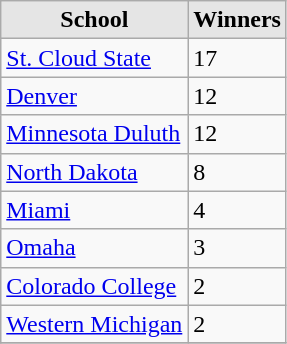<table class="wikitable">
<tr>
<th style="background:#e5e5e5;">School</th>
<th style="background:#e5e5e5;">Winners</th>
</tr>
<tr>
<td><a href='#'>St. Cloud State</a></td>
<td>17</td>
</tr>
<tr>
<td><a href='#'>Denver</a></td>
<td>12</td>
</tr>
<tr>
<td><a href='#'>Minnesota Duluth</a></td>
<td>12</td>
</tr>
<tr>
<td><a href='#'>North Dakota</a></td>
<td>8</td>
</tr>
<tr>
<td><a href='#'>Miami</a></td>
<td>4</td>
</tr>
<tr>
<td><a href='#'>Omaha</a></td>
<td>3</td>
</tr>
<tr>
<td><a href='#'>Colorado College</a></td>
<td>2</td>
</tr>
<tr>
<td><a href='#'>Western Michigan</a></td>
<td>2</td>
</tr>
<tr>
</tr>
</table>
